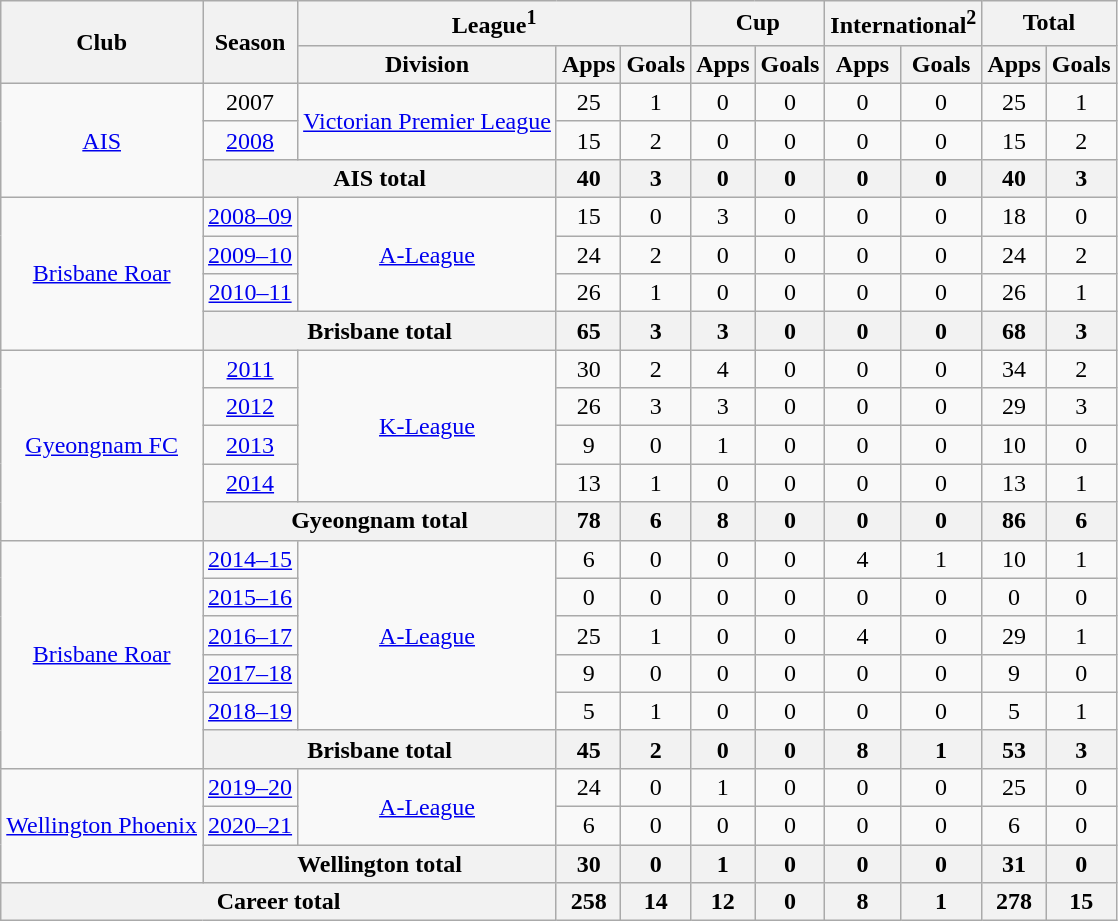<table class="wikitable" style="text-align: center;">
<tr>
<th rowspan="2">Club</th>
<th rowspan="2">Season</th>
<th colspan="3">League<sup>1</sup></th>
<th colspan="2">Cup</th>
<th colspan="2">International<sup>2</sup></th>
<th colspan="2">Total</th>
</tr>
<tr>
<th>Division</th>
<th>Apps</th>
<th>Goals</th>
<th>Apps</th>
<th>Goals</th>
<th>Apps</th>
<th>Goals</th>
<th>Apps</th>
<th>Goals</th>
</tr>
<tr>
<td rowspan="3" valign="center"><a href='#'>AIS</a></td>
<td>2007</td>
<td rowspan=2><a href='#'>Victorian Premier League</a></td>
<td>25</td>
<td>1</td>
<td>0</td>
<td>0</td>
<td>0</td>
<td>0</td>
<td>25</td>
<td>1</td>
</tr>
<tr>
<td><a href='#'>2008</a></td>
<td>15</td>
<td>2</td>
<td>0</td>
<td>0</td>
<td>0</td>
<td>0</td>
<td>15</td>
<td>2</td>
</tr>
<tr>
<th colspan=2>AIS total</th>
<th>40</th>
<th>3</th>
<th>0</th>
<th>0</th>
<th>0</th>
<th>0</th>
<th>40</th>
<th>3</th>
</tr>
<tr>
<td rowspan="4" valign="center"><a href='#'>Brisbane Roar</a></td>
<td><a href='#'>2008–09</a></td>
<td rowspan=3><a href='#'>A-League</a></td>
<td>15</td>
<td>0</td>
<td>3</td>
<td>0</td>
<td>0</td>
<td>0</td>
<td>18</td>
<td>0</td>
</tr>
<tr>
<td><a href='#'>2009–10</a></td>
<td>24</td>
<td>2</td>
<td>0</td>
<td>0</td>
<td>0</td>
<td>0</td>
<td>24</td>
<td>2</td>
</tr>
<tr>
<td><a href='#'>2010–11</a></td>
<td>26</td>
<td>1</td>
<td>0</td>
<td>0</td>
<td>0</td>
<td>0</td>
<td>26</td>
<td>1</td>
</tr>
<tr>
<th colspan=2>Brisbane total</th>
<th>65</th>
<th>3</th>
<th>3</th>
<th>0</th>
<th>0</th>
<th>0</th>
<th>68</th>
<th>3</th>
</tr>
<tr>
<td rowspan="5" valign="center"><a href='#'>Gyeongnam FC</a></td>
<td><a href='#'>2011</a></td>
<td rowspan=4><a href='#'>K-League</a></td>
<td>30</td>
<td>2</td>
<td>4</td>
<td>0</td>
<td>0</td>
<td>0</td>
<td>34</td>
<td>2</td>
</tr>
<tr>
<td><a href='#'>2012</a></td>
<td>26</td>
<td>3</td>
<td>3</td>
<td>0</td>
<td>0</td>
<td>0</td>
<td>29</td>
<td>3</td>
</tr>
<tr>
<td><a href='#'>2013</a></td>
<td>9</td>
<td>0</td>
<td>1</td>
<td>0</td>
<td>0</td>
<td>0</td>
<td>10</td>
<td>0</td>
</tr>
<tr>
<td><a href='#'>2014</a></td>
<td>13</td>
<td>1</td>
<td>0</td>
<td>0</td>
<td>0</td>
<td>0</td>
<td>13</td>
<td>1</td>
</tr>
<tr>
<th colspan=2>Gyeongnam total</th>
<th>78</th>
<th>6</th>
<th>8</th>
<th>0</th>
<th>0</th>
<th>0</th>
<th>86</th>
<th>6</th>
</tr>
<tr>
<td rowspan=6><a href='#'>Brisbane Roar</a></td>
<td><a href='#'>2014–15</a></td>
<td rowspan=5><a href='#'>A-League</a></td>
<td>6</td>
<td>0</td>
<td>0</td>
<td>0</td>
<td>4</td>
<td>1</td>
<td>10</td>
<td>1</td>
</tr>
<tr>
<td><a href='#'>2015–16</a></td>
<td>0</td>
<td>0</td>
<td>0</td>
<td>0</td>
<td>0</td>
<td>0</td>
<td>0</td>
<td>0</td>
</tr>
<tr>
<td><a href='#'>2016–17</a></td>
<td>25</td>
<td>1</td>
<td>0</td>
<td>0</td>
<td>4</td>
<td>0</td>
<td>29</td>
<td>1</td>
</tr>
<tr>
<td><a href='#'>2017–18</a></td>
<td>9</td>
<td>0</td>
<td>0</td>
<td>0</td>
<td>0</td>
<td>0</td>
<td>9</td>
<td>0</td>
</tr>
<tr>
<td><a href='#'>2018–19</a></td>
<td>5</td>
<td>1</td>
<td>0</td>
<td>0</td>
<td>0</td>
<td>0</td>
<td>5</td>
<td>1</td>
</tr>
<tr>
<th colspan=2>Brisbane total</th>
<th>45</th>
<th>2</th>
<th>0</th>
<th>0</th>
<th>8</th>
<th>1</th>
<th>53</th>
<th>3</th>
</tr>
<tr>
<td rowspan=3><a href='#'>Wellington Phoenix</a></td>
<td><a href='#'>2019–20</a></td>
<td rowspan=2><a href='#'>A-League</a></td>
<td>24</td>
<td>0</td>
<td>1</td>
<td>0</td>
<td>0</td>
<td>0</td>
<td>25</td>
<td>0</td>
</tr>
<tr>
<td><a href='#'>2020–21</a></td>
<td>6</td>
<td>0</td>
<td>0</td>
<td>0</td>
<td>0</td>
<td>0</td>
<td>6</td>
<td>0</td>
</tr>
<tr>
<th colspan=2>Wellington total</th>
<th>30</th>
<th>0</th>
<th>1</th>
<th>0</th>
<th>0</th>
<th>0</th>
<th>31</th>
<th>0</th>
</tr>
<tr>
<th colspan="3">Career total</th>
<th>258</th>
<th>14</th>
<th>12</th>
<th>0</th>
<th>8</th>
<th>1</th>
<th>278</th>
<th>15</th>
</tr>
</table>
